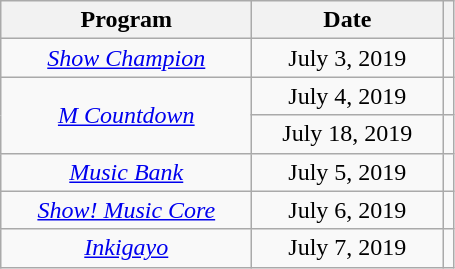<table class="wikitable sortable" style="text-align:center;">
<tr>
<th width="160">Program</th>
<th width="120">Date</th>
<th class="unsortable"></th>
</tr>
<tr>
<td><em><a href='#'>Show Champion</a></em></td>
<td>July 3, 2019</td>
<td></td>
</tr>
<tr>
<td rowspan="2"><em><a href='#'>M Countdown</a></em></td>
<td>July 4, 2019</td>
<td></td>
</tr>
<tr>
<td>July 18, 2019</td>
<td></td>
</tr>
<tr>
<td><em><a href='#'>Music Bank</a></em></td>
<td>July 5, 2019</td>
<td></td>
</tr>
<tr>
<td><em><a href='#'>Show! Music Core</a></em></td>
<td>July 6, 2019</td>
<td></td>
</tr>
<tr>
<td><em><a href='#'>Inkigayo</a></em></td>
<td>July 7, 2019</td>
<td></td>
</tr>
</table>
